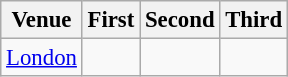<table class="wikitable" style="text-align:center; font-size:95%">
<tr>
<th>Venue</th>
<th>First</th>
<th>Second</th>
<th>Third</th>
</tr>
<tr>
<td align="center"><a href='#'>London</a></td>
<td></td>
<td></td>
<td></td>
</tr>
</table>
